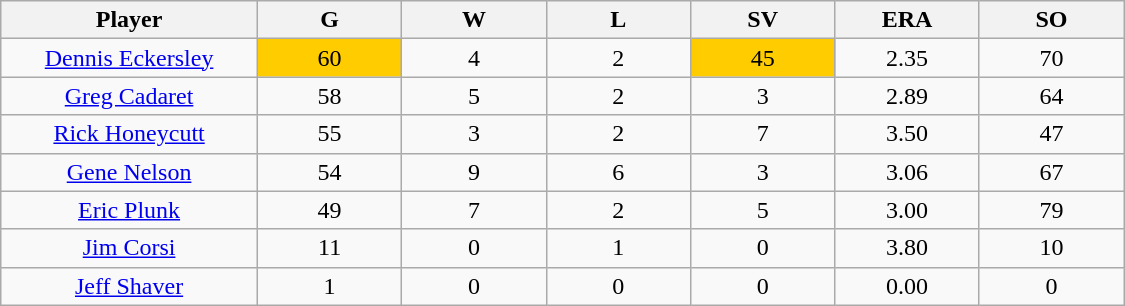<table class="wikitable sortable">
<tr>
<th bgcolor="#DDDDFF" width="16%">Player</th>
<th bgcolor="#DDDDFF" width="9%">G</th>
<th bgcolor="#DDDDFF" width="9%">W</th>
<th bgcolor="#DDDDFF" width="9%">L</th>
<th bgcolor="#DDDDFF" width="9%">SV</th>
<th bgcolor="#DDDDFF" width="9%">ERA</th>
<th bgcolor="#DDDDFF" width="9%">SO</th>
</tr>
<tr align="center">
<td><a href='#'>Dennis Eckersley</a></td>
<td bgcolor="#FFCC00">60</td>
<td>4</td>
<td>2</td>
<td bgcolor="#FFCC00">45</td>
<td>2.35</td>
<td>70</td>
</tr>
<tr align="center">
<td><a href='#'>Greg Cadaret</a></td>
<td>58</td>
<td>5</td>
<td>2</td>
<td>3</td>
<td>2.89</td>
<td>64</td>
</tr>
<tr align="center">
<td><a href='#'>Rick Honeycutt</a></td>
<td>55</td>
<td>3</td>
<td>2</td>
<td>7</td>
<td>3.50</td>
<td>47</td>
</tr>
<tr align="center">
<td><a href='#'>Gene Nelson</a></td>
<td>54</td>
<td>9</td>
<td>6</td>
<td>3</td>
<td>3.06</td>
<td>67</td>
</tr>
<tr align="center">
<td><a href='#'>Eric Plunk</a></td>
<td>49</td>
<td>7</td>
<td>2</td>
<td>5</td>
<td>3.00</td>
<td>79</td>
</tr>
<tr align="center">
<td><a href='#'>Jim Corsi</a></td>
<td>11</td>
<td>0</td>
<td>1</td>
<td>0</td>
<td>3.80</td>
<td>10</td>
</tr>
<tr align="center">
<td><a href='#'>Jeff Shaver</a></td>
<td>1</td>
<td>0</td>
<td>0</td>
<td>0</td>
<td>0.00</td>
<td>0</td>
</tr>
</table>
